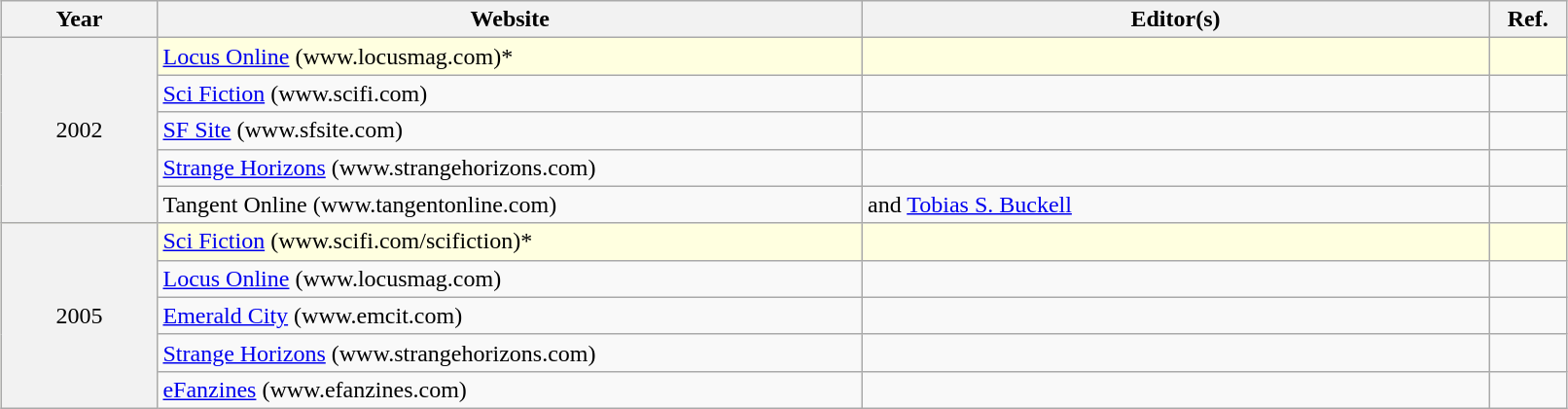<table class="sortable wikitable" width="85%" cellpadding="5" style="margin: 1em auto 1em auto">
<tr>
<th width="10%" scope="col">Year</th>
<th width="45%" scope="col">Website</th>
<th width="40%" scope="col">Editor(s)</th>
<th width="5%" scope="col" class="unsortable">Ref.</th>
</tr>
<tr style="background:lightyellow;">
<th scope="rowgroup" align="center" rowspan="5" style="font-weight:normal;">2002</th>
<td><a href='#'>Locus Online</a> (www.locusmag.com)*</td>
<td></td>
<td align="center"></td>
</tr>
<tr>
<td><a href='#'>Sci Fiction</a> (www.scifi.com)</td>
<td></td>
<td align="center"></td>
</tr>
<tr>
<td><a href='#'>SF Site</a> (www.sfsite.com)</td>
<td></td>
<td align="center"></td>
</tr>
<tr>
<td><a href='#'>Strange Horizons</a> (www.strangehorizons.com)</td>
<td></td>
<td align="center"></td>
</tr>
<tr>
<td>Tangent Online (www.tangentonline.com)</td>
<td> and <a href='#'>Tobias S. Buckell</a></td>
<td align="center"></td>
</tr>
<tr style="background:lightyellow;">
<th scope="rowgroup" align="center" rowspan="5" style="font-weight:normal;">2005</th>
<td><a href='#'>Sci Fiction</a> (www.scifi.com/scifiction)*</td>
<td></td>
<td align="center"></td>
</tr>
<tr>
<td><a href='#'>Locus Online</a> (www.locusmag.com)</td>
<td></td>
<td align="center"></td>
</tr>
<tr>
<td><a href='#'>Emerald City</a> (www.emcit.com)</td>
<td></td>
<td align="center"></td>
</tr>
<tr>
<td><a href='#'>Strange Horizons</a> (www.strangehorizons.com)</td>
<td></td>
<td align="center"></td>
</tr>
<tr>
<td><a href='#'>eFanzines</a> (www.efanzines.com)</td>
<td></td>
<td align="center"></td>
</tr>
</table>
